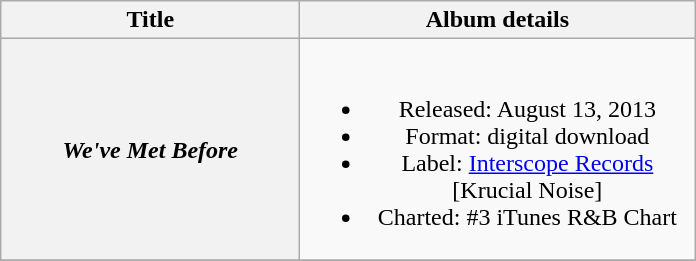<table class="wikitable plainrowheaders" style="text-align:center;" border="1">
<tr>
<th scope="col" style="width:12em;">Title</th>
<th scope="col" style="width:16em;">Album details</th>
</tr>
<tr>
<th scope="row"><em>We've Met Before</em></th>
<td><br><ul><li>Released: August 13, 2013</li><li>Format: digital download</li><li>Label: <a href='#'>Interscope Records</a> [Krucial Noise]</li><li>Charted: #3 iTunes R&B Chart</li></ul></td>
</tr>
<tr>
</tr>
</table>
